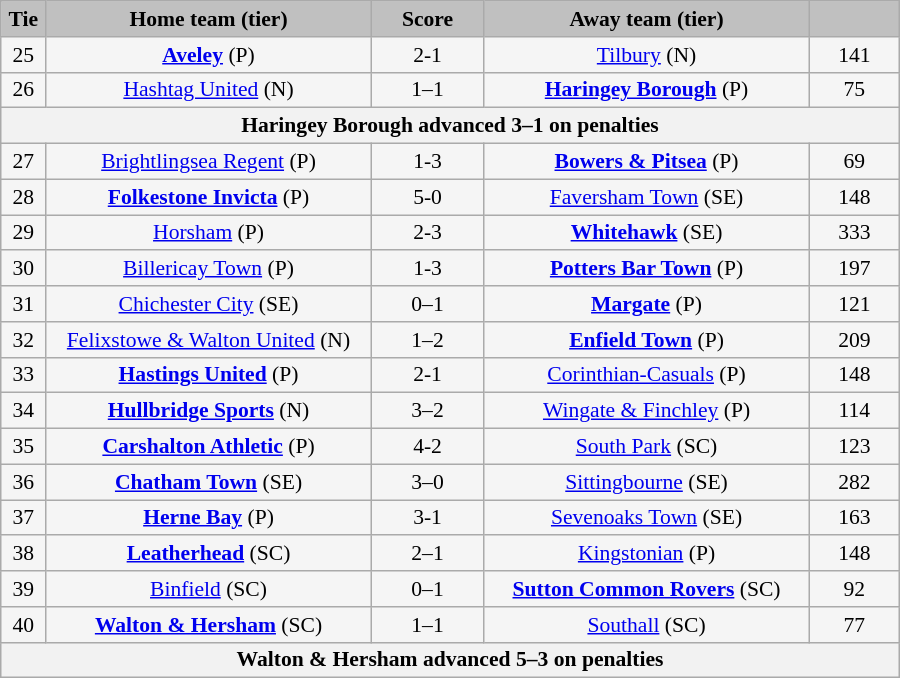<table class="wikitable" style="width: 600px; background:WhiteSmoke; text-align:center; font-size:90%">
<tr>
<td scope="col" style="width:  5.00%; background:silver;"><strong>Tie</strong></td>
<td scope="col" style="width: 36.25%; background:silver;"><strong>Home team (tier)</strong></td>
<td scope="col" style="width: 12.50%; background:silver;"><strong>Score</strong></td>
<td scope="col" style="width: 36.25%; background:silver;"><strong>Away team (tier)</strong></td>
<td scope="col" style="width: 10.00%; background:silver;"><strong></strong></td>
</tr>
<tr>
<td>25</td>
<td><strong><a href='#'>Aveley</a></strong> (P)</td>
<td>2-1</td>
<td><a href='#'>Tilbury</a> (N)</td>
<td>141</td>
</tr>
<tr>
<td>26</td>
<td><a href='#'>Hashtag United</a> (N)</td>
<td>1–1</td>
<td><strong><a href='#'>Haringey Borough</a></strong> (P)</td>
<td>75</td>
</tr>
<tr>
<th colspan="5">Haringey Borough advanced 3–1 on penalties</th>
</tr>
<tr>
<td>27</td>
<td><a href='#'>Brightlingsea Regent</a> (P)</td>
<td>1-3</td>
<td><strong><a href='#'>Bowers & Pitsea</a></strong> (P)</td>
<td>69</td>
</tr>
<tr>
<td>28</td>
<td><strong><a href='#'>Folkestone Invicta</a></strong> (P)</td>
<td>5-0</td>
<td><a href='#'>Faversham Town</a> (SE)</td>
<td>148</td>
</tr>
<tr>
<td>29</td>
<td><a href='#'>Horsham</a> (P)</td>
<td>2-3</td>
<td><strong><a href='#'>Whitehawk</a></strong> (SE)</td>
<td>333</td>
</tr>
<tr>
<td>30</td>
<td><a href='#'>Billericay Town</a> (P)</td>
<td>1-3</td>
<td><strong><a href='#'>Potters Bar Town</a></strong> (P)</td>
<td>197</td>
</tr>
<tr>
<td>31</td>
<td><a href='#'>Chichester City</a> (SE)</td>
<td>0–1</td>
<td><strong><a href='#'>Margate</a></strong> (P)</td>
<td>121</td>
</tr>
<tr>
<td>32</td>
<td><a href='#'>Felixstowe & Walton United</a> (N)</td>
<td>1–2</td>
<td><strong><a href='#'>Enfield Town</a></strong> (P)</td>
<td>209</td>
</tr>
<tr>
<td>33</td>
<td><strong><a href='#'>Hastings United</a></strong> (P)</td>
<td>2-1</td>
<td><a href='#'>Corinthian-Casuals</a> (P)</td>
<td>148</td>
</tr>
<tr>
<td>34</td>
<td><strong><a href='#'>Hullbridge Sports</a></strong> (N)</td>
<td>3–2</td>
<td><a href='#'>Wingate & Finchley</a> (P)</td>
<td>114</td>
</tr>
<tr>
<td>35</td>
<td><strong><a href='#'>Carshalton Athletic</a></strong> (P)</td>
<td>4-2</td>
<td><a href='#'>South Park</a> (SC)</td>
<td>123</td>
</tr>
<tr>
<td>36</td>
<td><strong><a href='#'>Chatham Town</a></strong> (SE)</td>
<td>3–0</td>
<td><a href='#'>Sittingbourne</a> (SE)</td>
<td>282</td>
</tr>
<tr>
<td>37</td>
<td><strong><a href='#'>Herne Bay</a></strong> (P)</td>
<td>3-1</td>
<td><a href='#'>Sevenoaks Town</a> (SE)</td>
<td>163</td>
</tr>
<tr>
<td>38</td>
<td><strong><a href='#'>Leatherhead</a></strong> (SC)</td>
<td>2–1</td>
<td><a href='#'>Kingstonian</a> (P)</td>
<td>148</td>
</tr>
<tr>
<td>39</td>
<td><a href='#'>Binfield</a> (SC)</td>
<td>0–1</td>
<td><strong><a href='#'>Sutton Common Rovers</a></strong> (SC)</td>
<td>92</td>
</tr>
<tr>
<td>40</td>
<td><strong><a href='#'>Walton & Hersham</a></strong> (SC)</td>
<td>1–1</td>
<td><a href='#'>Southall</a> (SC)</td>
<td>77</td>
</tr>
<tr>
<th colspan="5">Walton & Hersham advanced 5–3 on penalties</th>
</tr>
</table>
